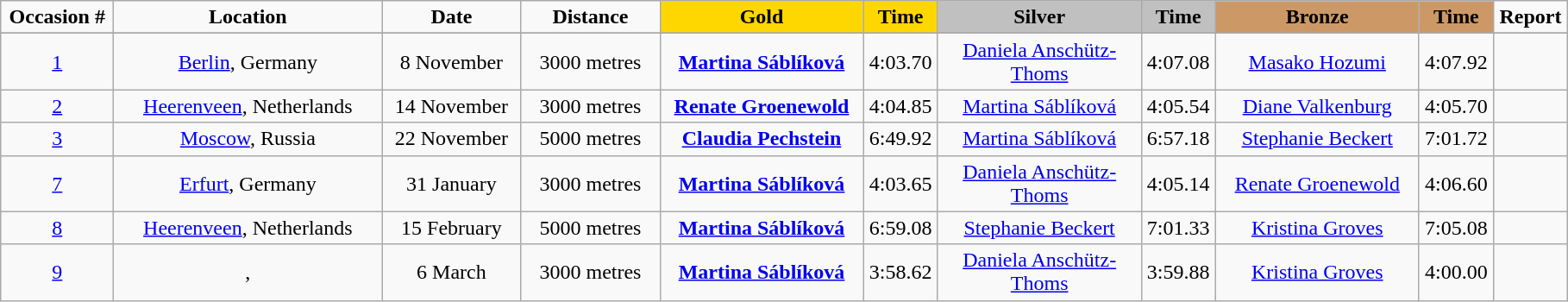<table class="wikitable">
<tr>
<td width="80" align="center"><strong>Occasion #</strong></td>
<td width="200" align="center"><strong>Location</strong></td>
<td width="100" align="center"><strong>Date</strong></td>
<td width="100" align="center"><strong>Distance</strong></td>
<td width="150" bgcolor="gold" align="center"><strong>Gold</strong></td>
<td width="50" bgcolor="gold" align="center"><strong>Time</strong></td>
<td width="150" bgcolor="silver" align="center"><strong>Silver</strong></td>
<td width="50" bgcolor="silver" align="center"><strong>Time</strong></td>
<td width="150" bgcolor="#CC9966" align="center"><strong>Bronze</strong></td>
<td width="50" bgcolor="#CC9966" align="center"><strong>Time</strong></td>
<td width="50" align="center"><strong>Report</strong></td>
</tr>
<tr bgcolor="#cccccc">
</tr>
<tr>
<td align="center"><a href='#'>1</a></td>
<td align="center"><a href='#'>Berlin</a>, Germany</td>
<td align="center">8 November</td>
<td align="center">3000 metres</td>
<td align="center"><strong><a href='#'>Martina Sáblíková</a></strong><br><small></small></td>
<td align="center">4:03.70</td>
<td align="center"><a href='#'>Daniela Anschütz-Thoms</a><br><small></small></td>
<td align="center">4:07.08</td>
<td align="center"><a href='#'>Masako Hozumi</a><br><small></small></td>
<td align="center">4:07.92</td>
<td align="center"></td>
</tr>
<tr>
<td align="center"><a href='#'>2</a></td>
<td align="center"><a href='#'>Heerenveen</a>, Netherlands</td>
<td align="center">14 November</td>
<td align="center">3000 metres</td>
<td align="center"><strong><a href='#'>Renate Groenewold</a></strong><br><small></small></td>
<td align="center">4:04.85</td>
<td align="center"><a href='#'>Martina Sáblíková</a><br><small></small></td>
<td align="center">4:05.54</td>
<td align="center"><a href='#'>Diane Valkenburg</a><br><small></small></td>
<td align="center">4:05.70</td>
<td align="center"></td>
</tr>
<tr>
<td align="center"><a href='#'>3</a></td>
<td align="center"><a href='#'>Moscow</a>, Russia</td>
<td align="center">22 November</td>
<td align="center">5000 metres</td>
<td align="center"><strong><a href='#'>Claudia Pechstein</a></strong><br><small></small></td>
<td align="center">6:49.92</td>
<td align="center"><a href='#'>Martina Sáblíková</a><br><small></small></td>
<td align="center">6:57.18</td>
<td align="center"><a href='#'>Stephanie Beckert</a><br><small></small></td>
<td align="center">7:01.72</td>
<td align="center"></td>
</tr>
<tr>
<td align="center"><a href='#'>7</a></td>
<td align="center"><a href='#'>Erfurt</a>, Germany</td>
<td align="center">31 January</td>
<td align="center">3000 metres</td>
<td align="center"><strong><a href='#'>Martina Sáblíková</a></strong><br><small></small></td>
<td align="center">4:03.65</td>
<td align="center"><a href='#'>Daniela Anschütz-Thoms</a><br><small></small></td>
<td align="center">4:05.14</td>
<td align="center"><a href='#'>Renate Groenewold</a><br><small></small></td>
<td align="center">4:06.60</td>
<td align="center"></td>
</tr>
<tr>
<td align="center"><a href='#'>8</a></td>
<td align="center"><a href='#'>Heerenveen</a>, Netherlands</td>
<td align="center">15 February</td>
<td align="center">5000 metres</td>
<td align="center"><strong><a href='#'>Martina Sáblíková</a></strong><br><small></small></td>
<td align="center">6:59.08</td>
<td align="center"><a href='#'>Stephanie Beckert</a><br><small></small></td>
<td align="center">7:01.33</td>
<td align="center"><a href='#'>Kristina Groves</a><br><small></small></td>
<td align="center">7:05.08</td>
<td align="center"></td>
</tr>
<tr>
<td align="center"><a href='#'>9</a></td>
<td align="center">, </td>
<td align="center">6 March</td>
<td align="center">3000 metres</td>
<td align="center"><strong><a href='#'>Martina Sáblíková</a></strong><br><small></small></td>
<td align="center">3:58.62</td>
<td align="center"><a href='#'>Daniela Anschütz-Thoms</a><br><small></small></td>
<td align="center">3:59.88</td>
<td align="center"><a href='#'>Kristina Groves</a><br><small></small></td>
<td align="center">4:00.00</td>
<td align="center"></td>
</tr>
</table>
